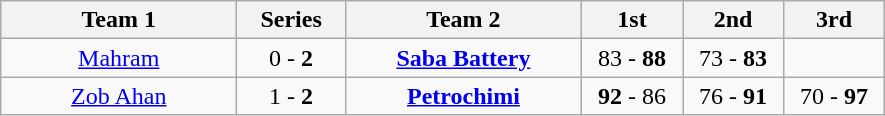<table class="wikitable" style="text-align:center">
<tr>
<th width=150>Team 1</th>
<th width=65>Series</th>
<th width=150>Team 2</th>
<th width=60>1st</th>
<th width=60>2nd</th>
<th width=60>3rd</th>
</tr>
<tr>
<td><a href='#'>Mahram</a></td>
<td>0 - <strong>2</strong></td>
<td><strong><a href='#'>Saba Battery</a></strong></td>
<td>83 - <strong>88</strong></td>
<td>73 - <strong>83</strong></td>
<td></td>
</tr>
<tr>
<td><a href='#'>Zob Ahan</a></td>
<td>1 - <strong>2</strong></td>
<td><strong><a href='#'>Petrochimi</a></strong></td>
<td><strong>92</strong> - 86</td>
<td>76 - <strong>91</strong></td>
<td>70 - <strong>97</strong></td>
</tr>
</table>
